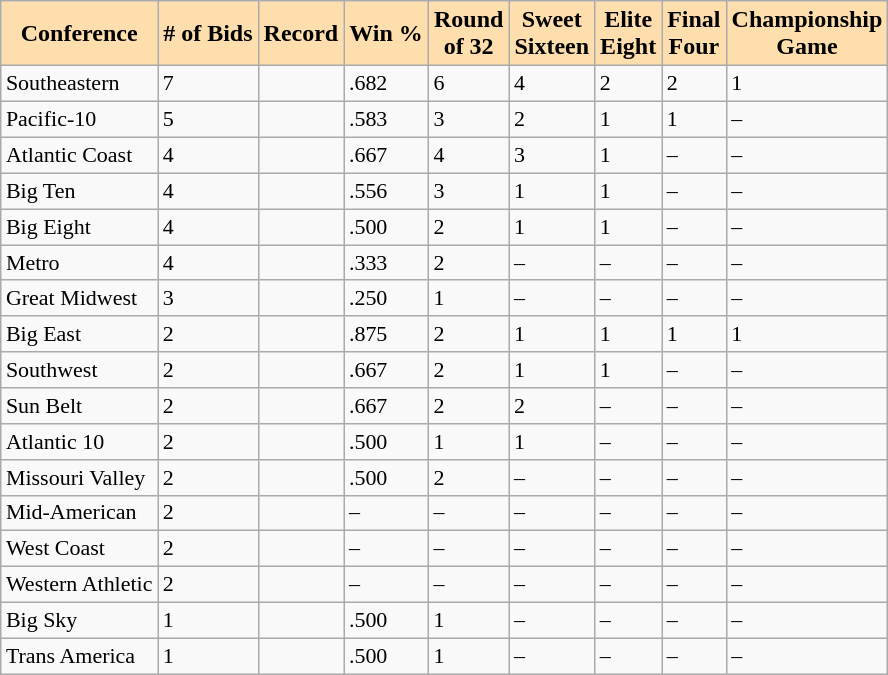<table class="wikitable sortable">
<tr>
<th style="background-color:#FFDEAD;">Conference</th>
<th style="background-color:#FFDEAD;"># of Bids</th>
<th style="background-color:#FFDEAD;">Record</th>
<th style="background-color:#FFDEAD;">Win %</th>
<th style="background-color:#FFDEAD;">Round<br> of 32</th>
<th style="background-color:#FFDEAD;">Sweet<br> Sixteen</th>
<th style="background-color:#FFDEAD;">Elite<br> Eight</th>
<th style="background-color:#FFDEAD;">Final<br> Four</th>
<th style="background-color:#FFDEAD;">Championship<br> Game</th>
</tr>
<tr style="font-size:11pt"   valign="bottom">
<td height="15">Southeastern</td>
<td>7</td>
<td></td>
<td>.682</td>
<td>6</td>
<td>4</td>
<td>2</td>
<td>2</td>
<td>1</td>
</tr>
<tr style="font-size:11pt"  valign="bottom">
<td height="15">Pacific-10</td>
<td>5</td>
<td></td>
<td>.583</td>
<td>3</td>
<td>2</td>
<td>1</td>
<td>1</td>
<td>–</td>
</tr>
<tr style="font-size:11pt"  valign="bottom">
<td height="15">Atlantic Coast</td>
<td>4</td>
<td></td>
<td>.667</td>
<td>4</td>
<td>3</td>
<td>1</td>
<td>–</td>
<td>–</td>
</tr>
<tr style="font-size:11pt"  valign="bottom">
<td height="15">Big Ten</td>
<td>4</td>
<td></td>
<td>.556</td>
<td>3</td>
<td>1</td>
<td>1</td>
<td>–</td>
<td>–</td>
</tr>
<tr style="font-size:11pt"  valign="bottom">
<td height="15">Big Eight</td>
<td>4</td>
<td></td>
<td>.500</td>
<td>2</td>
<td>1</td>
<td>1</td>
<td>–</td>
<td>–</td>
</tr>
<tr style="font-size:11pt"  valign="bottom">
<td height="15">Metro</td>
<td>4</td>
<td></td>
<td>.333</td>
<td>2</td>
<td>–</td>
<td>–</td>
<td>–</td>
<td>–</td>
</tr>
<tr style="font-size:11pt"  valign="bottom">
<td height="15">Great Midwest</td>
<td>3</td>
<td></td>
<td>.250</td>
<td>1</td>
<td>–</td>
<td>–</td>
<td>–</td>
<td>–</td>
</tr>
<tr style="font-size:11pt"  valign="bottom">
<td height="15">Big East</td>
<td>2</td>
<td></td>
<td>.875</td>
<td>2</td>
<td>1</td>
<td>1</td>
<td>1</td>
<td>1</td>
</tr>
<tr style="font-size:11pt"  valign="bottom">
<td height="15">Southwest</td>
<td>2</td>
<td></td>
<td>.667</td>
<td>2</td>
<td>1</td>
<td>1</td>
<td>–</td>
<td>–</td>
</tr>
<tr style="font-size:11pt"  valign="bottom">
<td height="15">Sun Belt</td>
<td>2</td>
<td></td>
<td>.667</td>
<td>2</td>
<td>2</td>
<td>–</td>
<td>–</td>
<td>–</td>
</tr>
<tr style="font-size:11pt"  valign="bottom">
<td height="15">Atlantic 10</td>
<td>2</td>
<td></td>
<td>.500</td>
<td>1</td>
<td>1</td>
<td>–</td>
<td>–</td>
<td>–</td>
</tr>
<tr style="font-size:11pt"  valign="bottom">
<td height="15">Missouri Valley</td>
<td>2</td>
<td></td>
<td>.500</td>
<td>2</td>
<td>–</td>
<td>–</td>
<td>–</td>
<td>–</td>
</tr>
<tr style="font-size:11pt"  valign="bottom">
<td height="15">Mid-American</td>
<td>2</td>
<td></td>
<td>–</td>
<td>–</td>
<td>–</td>
<td>–</td>
<td>–</td>
<td>–</td>
</tr>
<tr style="font-size:11pt"  valign="bottom">
<td height="15">West Coast</td>
<td>2</td>
<td></td>
<td>–</td>
<td>–</td>
<td>–</td>
<td>–</td>
<td>–</td>
<td>–</td>
</tr>
<tr style="font-size:11pt"  valign="bottom">
<td height="15">Western Athletic</td>
<td>2</td>
<td></td>
<td>–</td>
<td>–</td>
<td>–</td>
<td>–</td>
<td>–</td>
<td>–</td>
</tr>
<tr style="font-size:11pt"  valign="bottom">
<td height="15">Big Sky</td>
<td>1</td>
<td></td>
<td>.500</td>
<td>1</td>
<td>–</td>
<td>–</td>
<td>–</td>
<td>–</td>
</tr>
<tr style="font-size:11pt"  valign="bottom">
<td height="15">Trans America</td>
<td>1</td>
<td></td>
<td>.500</td>
<td>1</td>
<td>–</td>
<td>–</td>
<td>–</td>
<td>–</td>
</tr>
</table>
